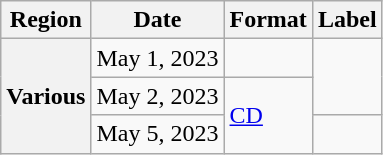<table class="wikitable plainrowheaders">
<tr>
<th scope="col">Region</th>
<th scope="col">Date</th>
<th scope="col">Format</th>
<th scope="col">Label</th>
</tr>
<tr>
<th rowspan="3" scope="row">Various</th>
<td>May 1, 2023</td>
<td></td>
<td rowspan="2"></td>
</tr>
<tr>
<td>May 2, 2023</td>
<td rowspan="2"><a href='#'>CD</a></td>
</tr>
<tr>
<td>May 5, 2023</td>
<td></td>
</tr>
</table>
